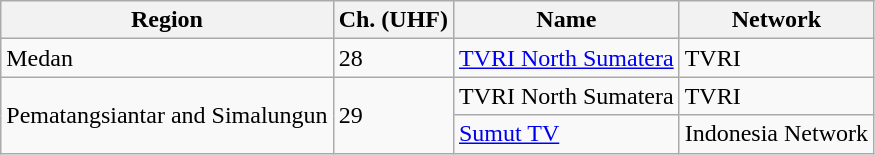<table class="wikitable">
<tr>
<th>Region</th>
<th>Ch. (UHF)</th>
<th>Name</th>
<th>Network</th>
</tr>
<tr>
<td>Medan</td>
<td>28</td>
<td><a href='#'>TVRI North Sumatera</a></td>
<td>TVRI</td>
</tr>
<tr>
<td rowspan="2">Pematangsiantar and Simalungun</td>
<td rowspan="2">29</td>
<td>TVRI North Sumatera</td>
<td>TVRI</td>
</tr>
<tr>
<td><a href='#'>Sumut TV</a></td>
<td>Indonesia Network</td>
</tr>
</table>
